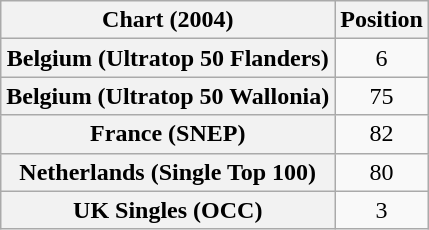<table class="wikitable sortable plainrowheaders" style="text-align:center">
<tr>
<th>Chart (2004)</th>
<th>Position</th>
</tr>
<tr>
<th scope="row">Belgium (Ultratop 50 Flanders)</th>
<td>6</td>
</tr>
<tr>
<th scope="row">Belgium (Ultratop 50 Wallonia)</th>
<td>75</td>
</tr>
<tr>
<th scope="row">France (SNEP)</th>
<td>82</td>
</tr>
<tr>
<th scope="row">Netherlands (Single Top 100)</th>
<td>80</td>
</tr>
<tr>
<th scope="row">UK Singles (OCC)</th>
<td>3</td>
</tr>
</table>
